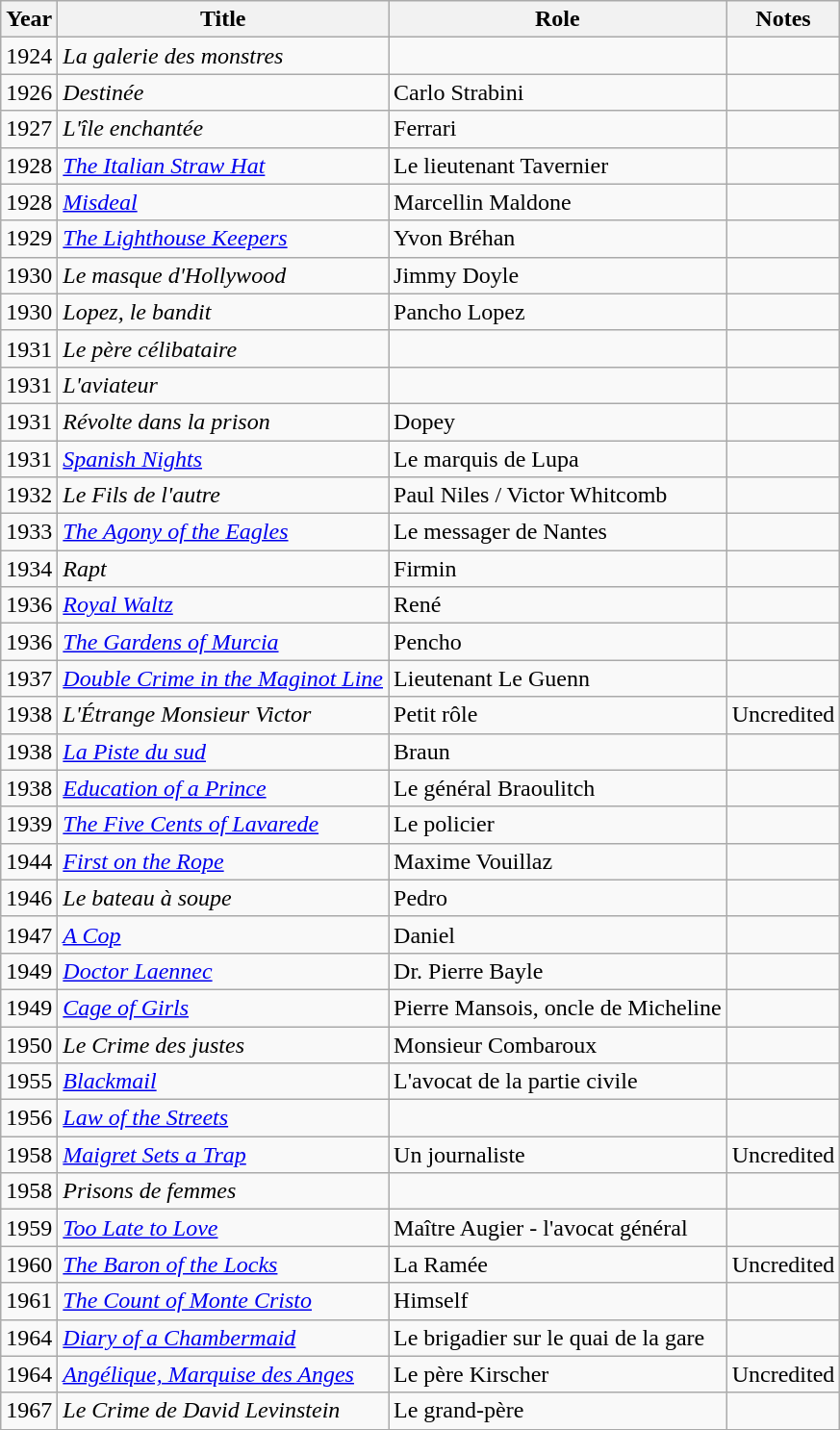<table class="wikitable">
<tr>
<th>Year</th>
<th>Title</th>
<th>Role</th>
<th>Notes</th>
</tr>
<tr>
<td>1924</td>
<td><em>La galerie des monstres</em></td>
<td></td>
<td></td>
</tr>
<tr>
<td>1926</td>
<td><em>Destinée</em></td>
<td>Carlo Strabini</td>
<td></td>
</tr>
<tr>
<td>1927</td>
<td><em>L'île enchantée</em></td>
<td>Ferrari</td>
<td></td>
</tr>
<tr>
<td>1928</td>
<td><em><a href='#'>The Italian Straw Hat</a></em></td>
<td>Le lieutenant Tavernier</td>
<td></td>
</tr>
<tr>
<td>1928</td>
<td><em><a href='#'>Misdeal</a></em></td>
<td>Marcellin Maldone</td>
<td></td>
</tr>
<tr>
<td>1929</td>
<td><em><a href='#'>The Lighthouse Keepers</a></em></td>
<td>Yvon Bréhan</td>
<td></td>
</tr>
<tr>
<td>1930</td>
<td><em>Le masque d'Hollywood</em></td>
<td>Jimmy Doyle</td>
<td></td>
</tr>
<tr>
<td>1930</td>
<td><em>Lopez, le bandit</em></td>
<td>Pancho Lopez</td>
<td></td>
</tr>
<tr>
<td>1931</td>
<td><em>Le père célibataire</em></td>
<td></td>
<td></td>
</tr>
<tr>
<td>1931</td>
<td><em>L'aviateur</em></td>
<td></td>
<td></td>
</tr>
<tr>
<td>1931</td>
<td><em>Révolte dans la prison</em></td>
<td>Dopey</td>
<td></td>
</tr>
<tr>
<td>1931</td>
<td><em><a href='#'>Spanish Nights</a></em></td>
<td>Le marquis de Lupa</td>
<td></td>
</tr>
<tr>
<td>1932</td>
<td><em>Le Fils de l'autre</em></td>
<td>Paul Niles / Victor Whitcomb</td>
<td></td>
</tr>
<tr>
<td>1933</td>
<td><em><a href='#'>The Agony of the Eagles</a></em></td>
<td>Le messager de Nantes</td>
<td></td>
</tr>
<tr>
<td>1934</td>
<td><em>Rapt</em></td>
<td>Firmin</td>
<td></td>
</tr>
<tr>
<td>1936</td>
<td><em><a href='#'>Royal Waltz</a></em></td>
<td>René</td>
<td></td>
</tr>
<tr>
<td>1936</td>
<td><em><a href='#'>The Gardens of Murcia</a></em></td>
<td>Pencho</td>
<td></td>
</tr>
<tr>
<td>1937</td>
<td><em><a href='#'>Double Crime in the Maginot Line</a></em></td>
<td>Lieutenant Le Guenn</td>
<td></td>
</tr>
<tr>
<td>1938</td>
<td><em>L'Étrange Monsieur Victor</em></td>
<td>Petit rôle</td>
<td>Uncredited</td>
</tr>
<tr>
<td>1938</td>
<td><em><a href='#'>La Piste du sud</a></em></td>
<td>Braun</td>
<td></td>
</tr>
<tr>
<td>1938</td>
<td><em><a href='#'>Education of a Prince</a></em></td>
<td>Le général Braoulitch</td>
<td></td>
</tr>
<tr>
<td>1939</td>
<td><em><a href='#'>The Five Cents of Lavarede</a></em></td>
<td>Le policier</td>
<td></td>
</tr>
<tr>
<td>1944</td>
<td><em><a href='#'>First on the Rope</a></em></td>
<td>Maxime Vouillaz</td>
<td></td>
</tr>
<tr>
<td>1946</td>
<td><em>Le bateau à soupe</em></td>
<td>Pedro</td>
<td></td>
</tr>
<tr>
<td>1947</td>
<td><em><a href='#'>A Cop</a></em></td>
<td>Daniel</td>
<td></td>
</tr>
<tr>
<td>1949</td>
<td><em><a href='#'>Doctor Laennec</a></em></td>
<td>Dr. Pierre Bayle</td>
<td></td>
</tr>
<tr>
<td>1949</td>
<td><em><a href='#'>Cage of Girls</a></em></td>
<td>Pierre Mansois, oncle de Micheline</td>
<td></td>
</tr>
<tr>
<td>1950</td>
<td><em>Le Crime des justes</em></td>
<td>Monsieur Combaroux</td>
<td></td>
</tr>
<tr>
<td>1955</td>
<td><em><a href='#'>Blackmail</a></em></td>
<td>L'avocat de la partie civile</td>
<td></td>
</tr>
<tr>
<td>1956</td>
<td><em><a href='#'>Law of the Streets</a></em></td>
<td></td>
<td></td>
</tr>
<tr>
<td>1958</td>
<td><em><a href='#'>Maigret Sets a Trap</a></em></td>
<td>Un journaliste</td>
<td>Uncredited</td>
</tr>
<tr>
<td>1958</td>
<td><em>Prisons de femmes</em></td>
<td></td>
<td></td>
</tr>
<tr>
<td>1959</td>
<td><em><a href='#'>Too Late to Love</a></em></td>
<td>Maître Augier - l'avocat général</td>
<td></td>
</tr>
<tr>
<td>1960</td>
<td><em><a href='#'>The Baron of the Locks</a></em></td>
<td>La Ramée</td>
<td>Uncredited</td>
</tr>
<tr>
<td>1961</td>
<td><em><a href='#'>The Count of Monte Cristo</a></em></td>
<td>Himself</td>
<td></td>
</tr>
<tr>
<td>1964</td>
<td><em><a href='#'>Diary of a Chambermaid</a></em></td>
<td>Le brigadier sur le quai de la gare</td>
<td></td>
</tr>
<tr>
<td>1964</td>
<td><em><a href='#'>Angélique, Marquise des Anges</a></em></td>
<td>Le père Kirscher</td>
<td>Uncredited</td>
</tr>
<tr>
<td>1967</td>
<td><em>Le Crime de David Levinstein</em></td>
<td>Le grand-père</td>
<td></td>
</tr>
</table>
